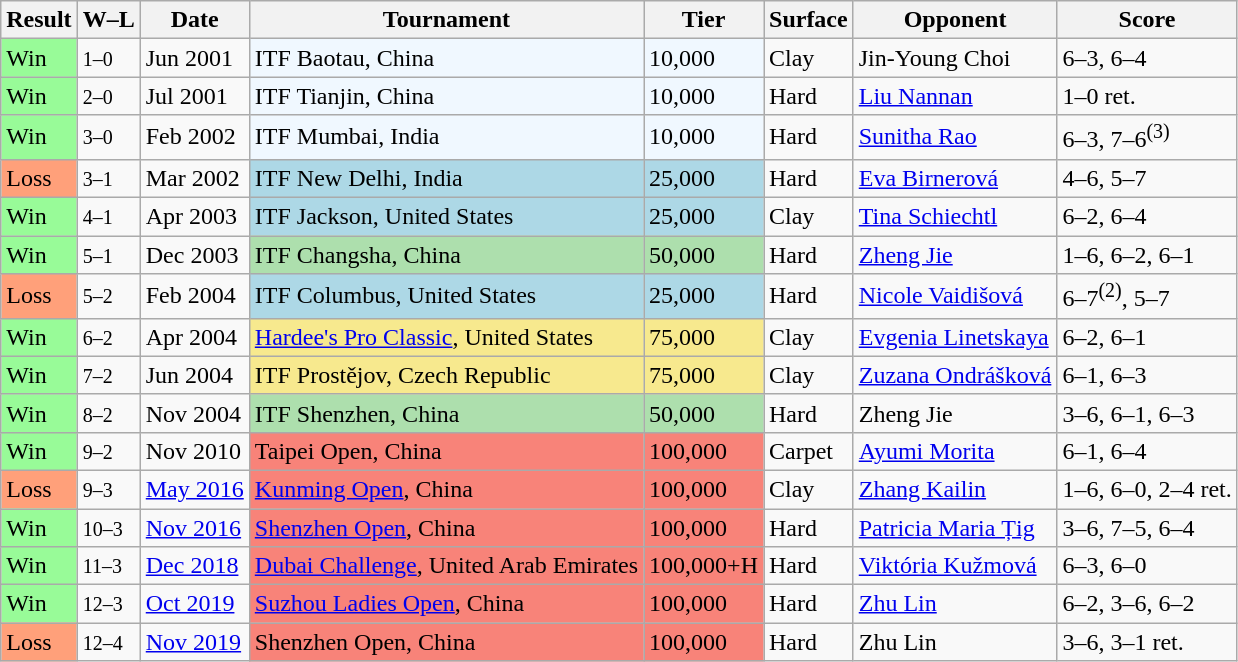<table class="sortable wikitable">
<tr>
<th>Result</th>
<th class="unsortable">W–L</th>
<th>Date</th>
<th>Tournament</th>
<th>Tier</th>
<th>Surface</th>
<th>Opponent</th>
<th class="unsortable">Score</th>
</tr>
<tr>
<td style="background:#98fb98;">Win</td>
<td><small>1–0</small></td>
<td>Jun 2001</td>
<td bgcolor="#f0f8ff">ITF Baotau, China</td>
<td bgcolor="#f0f8ff">10,000</td>
<td>Clay</td>
<td> Jin-Young Choi</td>
<td>6–3, 6–4</td>
</tr>
<tr>
<td style="background:#98fb98;">Win</td>
<td><small>2–0</small></td>
<td>Jul 2001</td>
<td bgcolor="#f0f8ff">ITF Tianjin, China</td>
<td bgcolor="#f0f8ff">10,000</td>
<td>Hard</td>
<td> <a href='#'>Liu Nannan</a></td>
<td>1–0 ret.</td>
</tr>
<tr>
<td style="background:#98fb98;">Win</td>
<td><small>3–0</small></td>
<td>Feb 2002</td>
<td bgcolor="#f0f8ff">ITF Mumbai, India</td>
<td bgcolor="#f0f8ff">10,000</td>
<td>Hard</td>
<td> <a href='#'>Sunitha Rao</a></td>
<td>6–3, 7–6<sup>(3)</sup></td>
</tr>
<tr>
<td style="background:#ffa07a;">Loss</td>
<td><small>3–1</small></td>
<td>Mar 2002</td>
<td bgcolor="lightblue">ITF New Delhi, India</td>
<td bgcolor="lightblue">25,000</td>
<td>Hard</td>
<td> <a href='#'>Eva Birnerová</a></td>
<td>4–6, 5–7</td>
</tr>
<tr>
<td style="background:#98fb98;">Win</td>
<td><small>4–1</small></td>
<td>Apr 2003</td>
<td bgcolor="lightblue">ITF Jackson, United States</td>
<td bgcolor="lightblue">25,000</td>
<td>Clay</td>
<td> <a href='#'>Tina Schiechtl</a></td>
<td>6–2, 6–4</td>
</tr>
<tr>
<td style="background:#98fb98;">Win</td>
<td><small>5–1</small></td>
<td>Dec 2003</td>
<td bgcolor="#addfad">ITF Changsha, China</td>
<td bgcolor="#addfad">50,000</td>
<td>Hard</td>
<td> <a href='#'>Zheng Jie</a></td>
<td>1–6, 6–2, 6–1</td>
</tr>
<tr>
<td style="background:#ffa07a;">Loss</td>
<td><small>5–2</small></td>
<td>Feb 2004</td>
<td bgcolor="lightblue">ITF Columbus, United States</td>
<td bgcolor="lightblue">25,000</td>
<td>Hard</td>
<td> <a href='#'>Nicole Vaidišová</a></td>
<td>6–7<sup>(2)</sup>, 5–7</td>
</tr>
<tr>
<td style="background:#98fb98;">Win</td>
<td><small>6–2</small></td>
<td>Apr 2004</td>
<td bgcolor="#f7e98e"><a href='#'>Hardee's Pro Classic</a>, United States</td>
<td bgcolor="#f7e98e">75,000</td>
<td>Clay</td>
<td> <a href='#'>Evgenia Linetskaya</a></td>
<td>6–2, 6–1</td>
</tr>
<tr>
<td style="background:#98fb98;">Win</td>
<td><small>7–2</small></td>
<td>Jun 2004</td>
<td bgcolor="#f7e98e">ITF Prostějov, Czech Republic</td>
<td bgcolor="#f7e98e">75,000</td>
<td>Clay</td>
<td> <a href='#'>Zuzana Ondrášková</a></td>
<td>6–1, 6–3</td>
</tr>
<tr>
<td style="background:#98fb98;">Win</td>
<td><small>8–2</small></td>
<td>Nov 2004</td>
<td bgcolor="#addfad">ITF Shenzhen, China</td>
<td bgcolor="#addfad">50,000</td>
<td>Hard</td>
<td> Zheng Jie</td>
<td>3–6, 6–1, 6–3</td>
</tr>
<tr>
<td style="background:#98fb98;">Win</td>
<td><small>9–2</small></td>
<td>Nov 2010</td>
<td bgcolor="#f88379">Taipei Open, China</td>
<td bgcolor="#f88379">100,000</td>
<td>Carpet</td>
<td> <a href='#'>Ayumi Morita</a></td>
<td>6–1, 6–4</td>
</tr>
<tr>
<td style="background:#ffa07a;">Loss</td>
<td><small>9–3</small></td>
<td><a href='#'>May 2016</a></td>
<td bgcolor="#f88379"><a href='#'>Kunming Open</a>, China</td>
<td bgcolor="#f88379">100,000</td>
<td>Clay</td>
<td> <a href='#'>Zhang Kailin</a></td>
<td>1–6, 6–0, 2–4 ret.</td>
</tr>
<tr>
<td style="background:#98fb98;">Win</td>
<td><small>10–3</small></td>
<td><a href='#'>Nov 2016</a></td>
<td bgcolor="#f88379"><a href='#'>Shenzhen Open</a>, China</td>
<td bgcolor="#f88379">100,000</td>
<td>Hard</td>
<td> <a href='#'>Patricia Maria Țig</a></td>
<td>3–6, 7–5, 6–4</td>
</tr>
<tr>
<td style="background:#98fb98;">Win</td>
<td><small>11–3</small></td>
<td><a href='#'>Dec 2018</a></td>
<td bgcolor="#f88379"><a href='#'>Dubai Challenge</a>, United Arab Emirates</td>
<td bgcolor="#f88379">100,000+H</td>
<td>Hard</td>
<td> <a href='#'>Viktória Kužmová</a></td>
<td>6–3, 6–0</td>
</tr>
<tr>
<td style="background:#98fb98;">Win</td>
<td><small>12–3</small></td>
<td><a href='#'>Oct 2019</a></td>
<td bgcolor="#f88379"><a href='#'>Suzhou Ladies Open</a>, China</td>
<td bgcolor="#f88379">100,000</td>
<td>Hard</td>
<td> <a href='#'>Zhu Lin</a></td>
<td>6–2, 3–6, 6–2</td>
</tr>
<tr>
<td style="background:#ffa07a;">Loss</td>
<td><small>12–4</small></td>
<td><a href='#'>Nov 2019</a></td>
<td bgcolor="#f88379">Shenzhen Open, China</td>
<td bgcolor="#f88379">100,000</td>
<td>Hard</td>
<td> Zhu Lin</td>
<td>3–6, 3–1 ret.</td>
</tr>
</table>
